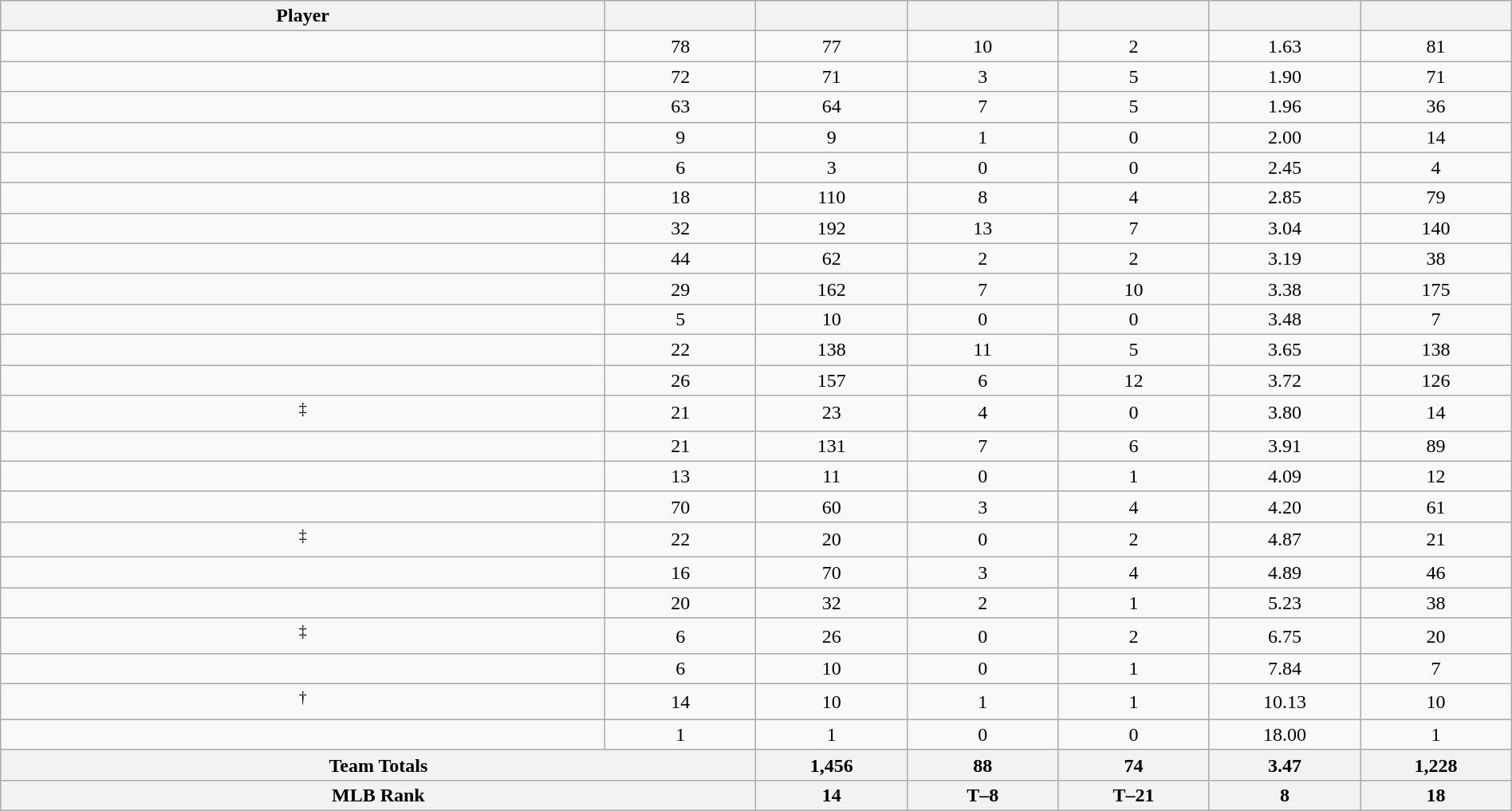<table class="wikitable sortable" style="text-align:center;" width="100%">
<tr>
<th width="40%">Player</th>
<th width="10%"></th>
<th width="10%"></th>
<th width="10%"></th>
<th width="10%"></th>
<th width="10%"></th>
<th width="10%"></th>
</tr>
<tr>
<td></td>
<td>78</td>
<td>77</td>
<td>10</td>
<td>2</td>
<td>1.63</td>
<td>81</td>
</tr>
<tr>
<td></td>
<td>72</td>
<td>71</td>
<td>3</td>
<td>5</td>
<td>1.90</td>
<td>71</td>
</tr>
<tr>
<td></td>
<td>63</td>
<td>64</td>
<td>7</td>
<td>5</td>
<td>1.96</td>
<td>36</td>
</tr>
<tr>
<td></td>
<td>9</td>
<td>9</td>
<td>1</td>
<td>0</td>
<td>2.00</td>
<td>14</td>
</tr>
<tr>
<td></td>
<td>6</td>
<td>3</td>
<td>0</td>
<td>0</td>
<td>2.45</td>
<td>4</td>
</tr>
<tr>
<td></td>
<td>18</td>
<td>110</td>
<td>8</td>
<td>4</td>
<td>2.85</td>
<td>79</td>
</tr>
<tr>
<td></td>
<td>32</td>
<td>192</td>
<td>13</td>
<td>7</td>
<td>3.04</td>
<td>140</td>
</tr>
<tr>
<td></td>
<td>44</td>
<td>62</td>
<td>2</td>
<td>2</td>
<td>3.19</td>
<td>38</td>
</tr>
<tr>
<td></td>
<td>29</td>
<td>162</td>
<td>7</td>
<td>10</td>
<td>3.38</td>
<td>175</td>
</tr>
<tr>
<td></td>
<td>5</td>
<td>10</td>
<td>0</td>
<td>0</td>
<td>3.48</td>
<td>7</td>
</tr>
<tr>
<td></td>
<td>22</td>
<td>138</td>
<td>11</td>
<td>5</td>
<td>3.65</td>
<td>138</td>
</tr>
<tr>
<td></td>
<td>26</td>
<td>157</td>
<td>6</td>
<td>12</td>
<td>3.72</td>
<td>126</td>
</tr>
<tr>
<td><sup>‡</sup></td>
<td>21</td>
<td>23</td>
<td>4</td>
<td>0</td>
<td>3.80</td>
<td>14</td>
</tr>
<tr>
<td></td>
<td>21</td>
<td>131</td>
<td>7</td>
<td>6</td>
<td>3.91</td>
<td>89</td>
</tr>
<tr>
<td></td>
<td>13</td>
<td>11</td>
<td>0</td>
<td>1</td>
<td>4.09</td>
<td>12</td>
</tr>
<tr>
<td></td>
<td>70</td>
<td>60</td>
<td>3</td>
<td>4</td>
<td>4.20</td>
<td>61</td>
</tr>
<tr>
<td><sup>‡</sup></td>
<td>22</td>
<td>20</td>
<td>0</td>
<td>2</td>
<td>4.87</td>
<td>21</td>
</tr>
<tr>
<td></td>
<td>16</td>
<td>70</td>
<td>3</td>
<td>4</td>
<td>4.89</td>
<td>46</td>
</tr>
<tr>
<td></td>
<td>20</td>
<td>32</td>
<td>2</td>
<td>1</td>
<td>5.23</td>
<td>38</td>
</tr>
<tr>
<td><sup>‡</sup></td>
<td>6</td>
<td>26</td>
<td>0</td>
<td>2</td>
<td>6.75</td>
<td>20</td>
</tr>
<tr>
<td></td>
<td>6</td>
<td>10</td>
<td>0</td>
<td>1</td>
<td>7.84</td>
<td>7</td>
</tr>
<tr>
<td><sup>†</sup></td>
<td>14</td>
<td>10</td>
<td>1</td>
<td>1</td>
<td>10.13</td>
<td>10</td>
</tr>
<tr>
<td></td>
<td>1</td>
<td>1</td>
<td>0</td>
<td>0</td>
<td>18.00</td>
<td>1</td>
</tr>
<tr>
<th colspan="2">Team Totals</th>
<th>1,456</th>
<th>88</th>
<th>74</th>
<th>3.47</th>
<th>1,228</th>
</tr>
<tr>
<th colspan="2">MLB Rank</th>
<th>14</th>
<th>T–8</th>
<th>T–21</th>
<th>8</th>
<th>18</th>
</tr>
</table>
